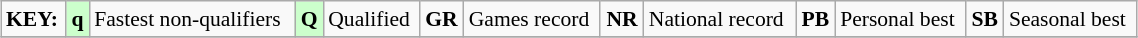<table class="wikitable" style="margin:0.5em auto; font-size:90%;position:relative;" width=60%>
<tr>
<td><strong>KEY:</strong></td>
<td bgcolor=ccffcc align=center><strong>q</strong></td>
<td>Fastest non-qualifiers</td>
<td bgcolor=ccffcc align=center><strong>Q</strong></td>
<td>Qualified</td>
<td align=center><strong>GR</strong></td>
<td>Games record</td>
<td align=center><strong>NR</strong></td>
<td>National record</td>
<td align=center><strong>PB</strong></td>
<td>Personal best</td>
<td align=center><strong>SB</strong></td>
<td>Seasonal best</td>
</tr>
<tr>
</tr>
</table>
